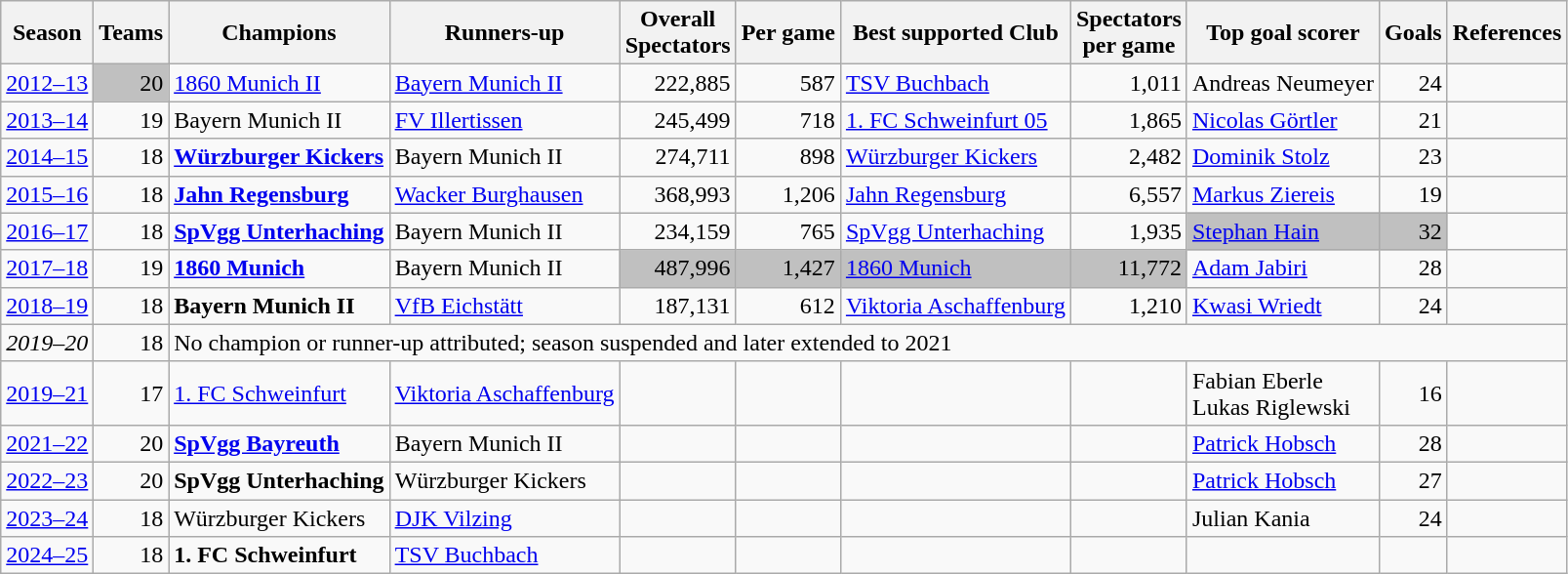<table class="wikitable">
<tr>
<th>Season</th>
<th>Teams</th>
<th>Champions</th>
<th>Runners-up</th>
<th>Overall <br> Spectators</th>
<th>Per game</th>
<th>Best supported Club</th>
<th>Spectators <br> per game</th>
<th>Top goal scorer</th>
<th>Goals</th>
<th>References</th>
</tr>
<tr>
<td><a href='#'>2012–13</a></td>
<td style=" text-align: right; background:silver;">20</td>
<td><a href='#'>1860 Munich II</a></td>
<td><a href='#'>Bayern Munich II</a></td>
<td style="text-align: right;">222,885</td>
<td style="text-align: right;">587</td>
<td><a href='#'>TSV Buchbach</a></td>
<td style="text-align: right;">1,011</td>
<td> Andreas Neumeyer </td>
<td style="text-align: right;">24</td>
<td style="text-align: center;"></td>
</tr>
<tr>
<td><a href='#'>2013–14</a></td>
<td style="text-align: right;">19</td>
<td FC Bayern Munich II>Bayern Munich II</td>
<td><a href='#'>FV Illertissen</a></td>
<td style="text-align: right;">245,499</td>
<td style="text-align: right;">718</td>
<td><a href='#'>1. FC Schweinfurt 05</a></td>
<td style="text-align: right;">1,865</td>
<td> <a href='#'>Nicolas Görtler</a> </td>
<td style="text-align: right;">21</td>
<td style="text-align: center;"></td>
</tr>
<tr>
<td><a href='#'>2014–15</a></td>
<td style="text-align: right;">18</td>
<td><strong><a href='#'>Würzburger Kickers</a></strong></td>
<td>Bayern Munich II</td>
<td style="text-align: right;">274,711</td>
<td style="text-align: right;">898</td>
<td><a href='#'>Würzburger Kickers</a></td>
<td style="text-align: right;">2,482</td>
<td> <a href='#'>Dominik Stolz</a> </td>
<td style="text-align: right;">23</td>
<td style="text-align: center;"></td>
</tr>
<tr>
<td><a href='#'>2015–16</a></td>
<td style="text-align: right;">18</td>
<td><strong><a href='#'>Jahn Regensburg</a></strong></td>
<td><a href='#'>Wacker Burghausen</a></td>
<td style="text-align: right;">368,993</td>
<td style="text-align: right;">1,206</td>
<td><a href='#'>Jahn Regensburg</a></td>
<td style="text-align: right;">6,557</td>
<td> <a href='#'>Markus Ziereis</a> </td>
<td style="text-align: right;">19</td>
<td style="text-align: center;"></td>
</tr>
<tr>
<td><a href='#'>2016–17</a></td>
<td style="text-align: right;">18</td>
<td><strong><a href='#'>SpVgg Unterhaching</a></strong></td>
<td>Bayern Munich II</td>
<td style="text-align: right;">234,159</td>
<td style="text-align: right;">765</td>
<td><a href='#'>SpVgg Unterhaching</a></td>
<td style="text-align: right;">1,935</td>
<td style="background:silver;"> <a href='#'>Stephan Hain</a> </td>
<td style="text-align: right; background:silver;">32</td>
<td style="text-align: center;"></td>
</tr>
<tr>
<td><a href='#'>2017–18</a></td>
<td style="text-align: right;">19</td>
<td><strong><a href='#'>1860 Munich</a></strong></td>
<td>Bayern Munich II</td>
<td style="text-align: right; background:silver;">487,996</td>
<td style="text-align: right; background:silver;">1,427</td>
<td style="background:silver;"><a href='#'>1860 Munich</a></td>
<td style="text-align: right; background:silver;">11,772</td>
<td> <a href='#'>Adam Jabiri</a> </td>
<td style="text-align: right;">28</td>
<td style="text-align: center;"></td>
</tr>
<tr>
<td><a href='#'>2018–19</a></td>
<td style="text-align: right;">18</td>
<td><strong>Bayern Munich II</strong></td>
<td><a href='#'>VfB Eichstätt</a></td>
<td style="text-align: right;">187,131</td>
<td style="text-align: right;">612</td>
<td><a href='#'>Viktoria Aschaffenburg</a></td>
<td style="text-align: right;">1,210</td>
<td> <a href='#'>Kwasi Wriedt</a> </td>
<td style="text-align: right;">24</td>
<td style="text-align: center;"></td>
</tr>
<tr>
<td><em>2019–20</em></td>
<td style="text-align: right;">18</td>
<td colspan=9>No champion or runner-up attributed; season suspended and later extended to 2021</td>
</tr>
<tr>
<td><a href='#'>2019–21</a></td>
<td style="text-align: right;">17</td>
<td><a href='#'>1. FC Schweinfurt</a></td>
<td><a href='#'>Viktoria Aschaffenburg</a></td>
<td style="text-align: right;"></td>
<td style="text-align: right;"></td>
<td></td>
<td style="text-align: right;"></td>
<td> Fabian Eberle <br> Lukas Riglewski </td>
<td style="text-align: right;">16</td>
<td style="text-align: center;"></td>
</tr>
<tr>
<td><a href='#'>2021–22</a></td>
<td style="text-align: right;">20</td>
<td><strong><a href='#'>SpVgg Bayreuth</a></strong></td>
<td>Bayern Munich II</td>
<td style="text-align: right;"></td>
<td style="text-align: right;"></td>
<td></td>
<td style="text-align: right;"></td>
<td> <a href='#'>Patrick Hobsch</a> </td>
<td style="text-align: right;">28</td>
<td style="text-align: center;"></td>
</tr>
<tr>
<td><a href='#'>2022–23</a></td>
<td style="text-align: right;">20</td>
<td><strong>SpVgg Unterhaching</strong></td>
<td>Würzburger Kickers</td>
<td style="text-align: right;"></td>
<td style="text-align: right;"></td>
<td></td>
<td style="text-align: right;"></td>
<td> <a href='#'>Patrick Hobsch</a> </td>
<td style="text-align: right;">27</td>
<td style="text-align: center;"></td>
</tr>
<tr>
<td><a href='#'>2023–24</a></td>
<td style="text-align: right;">18</td>
<td>Würzburger Kickers</td>
<td><a href='#'>DJK Vilzing</a></td>
<td style="text-align: right;"></td>
<td style="text-align: right;"></td>
<td></td>
<td style="text-align: right;"></td>
<td> Julian Kania </td>
<td style="text-align: right;">24</td>
<td style="text-align: center;"></td>
</tr>
<tr>
<td><a href='#'>2024–25</a></td>
<td style="text-align: right;">18</td>
<td><strong>1. FC Schweinfurt</strong></td>
<td><a href='#'>TSV Buchbach</a></td>
<td style="text-align: right;"></td>
<td style="text-align: right;"></td>
<td></td>
<td style="text-align: right;"></td>
<td></td>
<td style="text-align: right;"></td>
<td style="text-align: center;"></td>
</tr>
</table>
